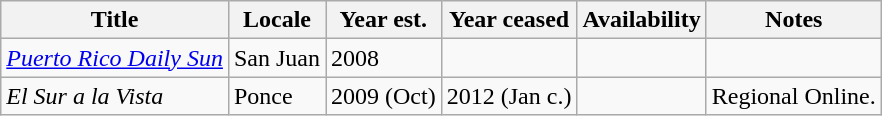<table class="wikitable sortable">
<tr>
<th>Title</th>
<th>Locale</th>
<th>Year est.</th>
<th>Year ceased</th>
<th>Availability</th>
<th>Notes</th>
</tr>
<tr>
<td><em><a href='#'>Puerto Rico Daily Sun</a></em></td>
<td>San Juan</td>
<td>2008</td>
<td></td>
<td></td>
<td></td>
</tr>
<tr>
<td><em>El Sur a la Vista</em></td>
<td>Ponce</td>
<td>2009 (Oct)</td>
<td>2012 (Jan c.)</td>
<td></td>
<td>Regional Online.</td>
</tr>
</table>
